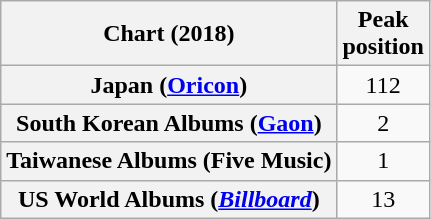<table class="wikitable plainrowheaders" style="text-align:center">
<tr>
<th scope="col">Chart (2018)</th>
<th scope="col">Peak<br> position</th>
</tr>
<tr>
<th scope="row">Japan (<a href='#'>Oricon</a>)</th>
<td>112</td>
</tr>
<tr>
<th scope="row">South Korean Albums (<a href='#'>Gaon</a>)</th>
<td>2</td>
</tr>
<tr>
<th scope="row">Taiwanese Albums (Five Music)</th>
<td>1</td>
</tr>
<tr>
<th scope="row">US World Albums (<em><a href='#'>Billboard</a></em>)</th>
<td>13</td>
</tr>
</table>
